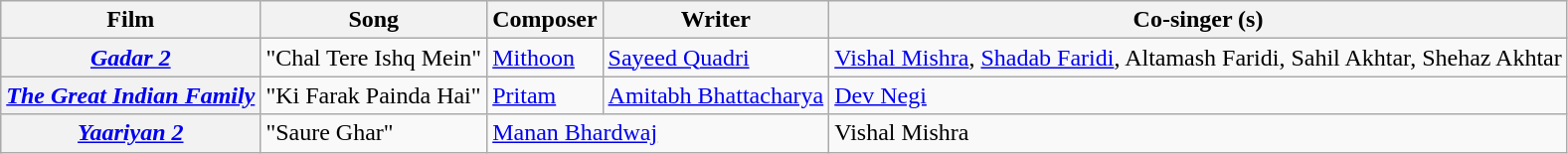<table class="wikitable sortable">
<tr>
<th>Film</th>
<th>Song</th>
<th>Composer</th>
<th>Writer</th>
<th>Co-singer (s)</th>
</tr>
<tr>
<th><em><a href='#'>Gadar 2</a></em></th>
<td>"Chal Tere Ishq Mein"</td>
<td><a href='#'>Mithoon</a></td>
<td><a href='#'>Sayeed Quadri</a></td>
<td><a href='#'>Vishal Mishra</a>, <a href='#'>Shadab Faridi</a>, Altamash Faridi, Sahil Akhtar, Shehaz Akhtar</td>
</tr>
<tr>
<th><em><a href='#'>The Great Indian Family</a></em></th>
<td>"Ki Farak Painda Hai"</td>
<td><a href='#'>Pritam</a></td>
<td><a href='#'>Amitabh Bhattacharya</a></td>
<td><a href='#'>Dev Negi</a></td>
</tr>
<tr>
<th><em><a href='#'>Yaariyan 2</a></em></th>
<td>"Saure Ghar"</td>
<td colspan=2><a href='#'>Manan Bhardwaj</a></td>
<td>Vishal Mishra</td>
</tr>
</table>
